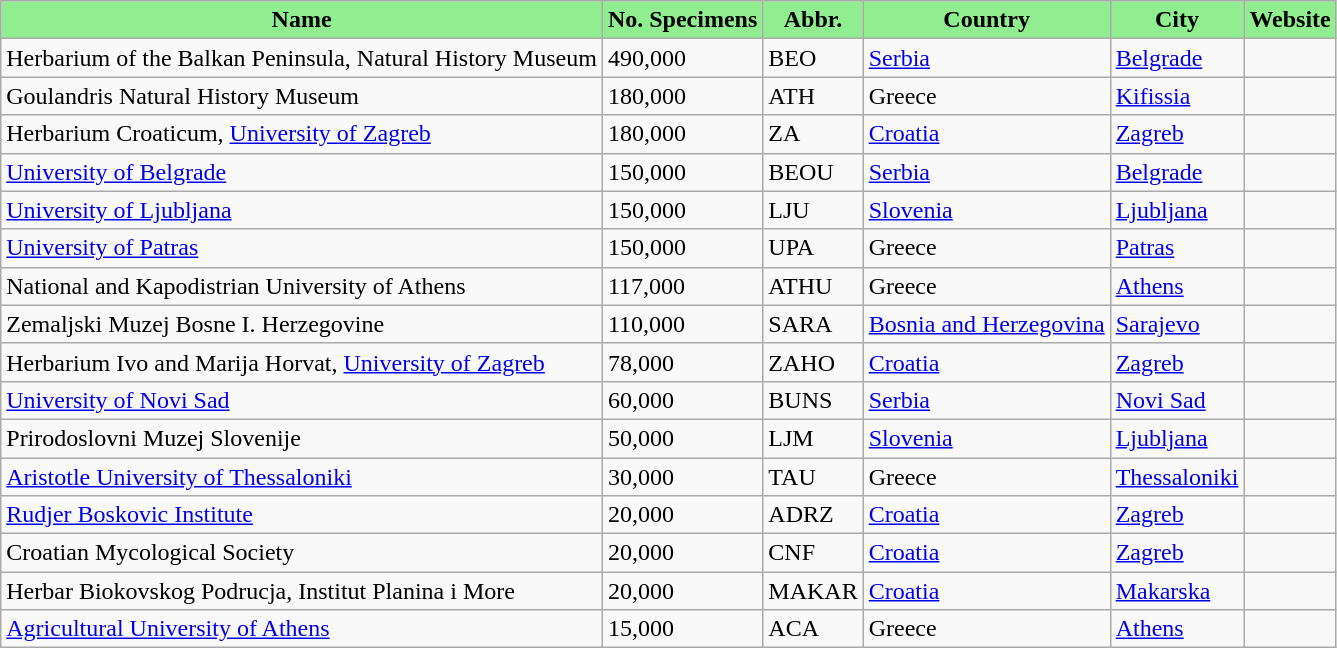<table class="wikitable sortable" align="left" style="margin-left:1em">
<tr>
<th style="background:lightgreen" align="center">Name</th>
<th style="background:lightgreen" align="center">No. Specimens</th>
<th style="background:lightgreen" align="center">Abbr.</th>
<th style="background:lightgreen" align="center">Country</th>
<th style="background:lightgreen" align="center">City</th>
<th style="background:lightgreen" align="center">Website</th>
</tr>
<tr>
<td>Herbarium of the Balkan Peninsula, Natural History Museum</td>
<td>490,000</td>
<td>BEO</td>
<td><a href='#'>Serbia</a></td>
<td><a href='#'>Belgrade</a></td>
<td></td>
</tr>
<tr>
<td>Goulandris Natural History Museum</td>
<td>180,000</td>
<td>ATH</td>
<td>Greece</td>
<td><a href='#'>Kifissia</a></td>
<td></td>
</tr>
<tr>
<td>Herbarium Croaticum, <a href='#'>University of Zagreb</a></td>
<td>180,000</td>
<td>ZA</td>
<td><a href='#'>Croatia</a></td>
<td><a href='#'>Zagreb</a></td>
<td></td>
</tr>
<tr>
<td><a href='#'>University of Belgrade</a></td>
<td>150,000</td>
<td>BEOU</td>
<td><a href='#'>Serbia</a></td>
<td><a href='#'>Belgrade</a></td>
<td></td>
</tr>
<tr>
<td><a href='#'>University of Ljubljana</a></td>
<td>150,000</td>
<td>LJU</td>
<td><a href='#'>Slovenia</a></td>
<td><a href='#'>Ljubljana</a></td>
<td></td>
</tr>
<tr>
<td><a href='#'>University of Patras</a></td>
<td>150,000</td>
<td>UPA</td>
<td>Greece</td>
<td><a href='#'>Patras</a></td>
<td></td>
</tr>
<tr>
<td>National and Kapodistrian University of Athens</td>
<td>117,000</td>
<td>ATHU</td>
<td>Greece</td>
<td><a href='#'>Athens</a></td>
<td></td>
</tr>
<tr>
<td>Zemaljski Muzej Bosne I. Herzegovine</td>
<td>110,000</td>
<td>SARA</td>
<td><a href='#'>Bosnia and Herzegovina</a></td>
<td><a href='#'>Sarajevo</a></td>
<td></td>
</tr>
<tr>
<td>Herbarium Ivo and Marija Horvat, <a href='#'>University of Zagreb</a></td>
<td>78,000</td>
<td>ZAHO</td>
<td><a href='#'>Croatia</a></td>
<td><a href='#'>Zagreb</a></td>
<td></td>
</tr>
<tr>
<td><a href='#'>University of Novi Sad</a></td>
<td>60,000</td>
<td>BUNS</td>
<td><a href='#'>Serbia</a></td>
<td><a href='#'>Novi Sad</a></td>
<td></td>
</tr>
<tr>
<td>Prirodoslovni Muzej Slovenije</td>
<td>50,000</td>
<td>LJM</td>
<td><a href='#'>Slovenia</a></td>
<td><a href='#'>Ljubljana</a></td>
<td></td>
</tr>
<tr>
<td><a href='#'>Aristotle University of Thessaloniki</a></td>
<td>30,000</td>
<td>TAU</td>
<td>Greece</td>
<td><a href='#'>Thessaloniki</a></td>
<td></td>
</tr>
<tr>
<td><a href='#'>Rudjer Boskovic Institute</a></td>
<td>20,000</td>
<td>ADRZ</td>
<td><a href='#'>Croatia</a></td>
<td><a href='#'>Zagreb</a></td>
<td></td>
</tr>
<tr>
<td>Croatian Mycological Society</td>
<td>20,000</td>
<td>CNF</td>
<td><a href='#'>Croatia</a></td>
<td><a href='#'>Zagreb</a></td>
<td></td>
</tr>
<tr>
<td>Herbar Biokovskog Podrucja, Institut Planina i More</td>
<td>20,000</td>
<td>MAKAR</td>
<td><a href='#'>Croatia</a></td>
<td><a href='#'>Makarska</a></td>
<td></td>
</tr>
<tr>
<td><a href='#'>Agricultural University of Athens</a></td>
<td>15,000</td>
<td>ACA</td>
<td>Greece</td>
<td><a href='#'>Athens</a></td>
<td></td>
</tr>
</table>
